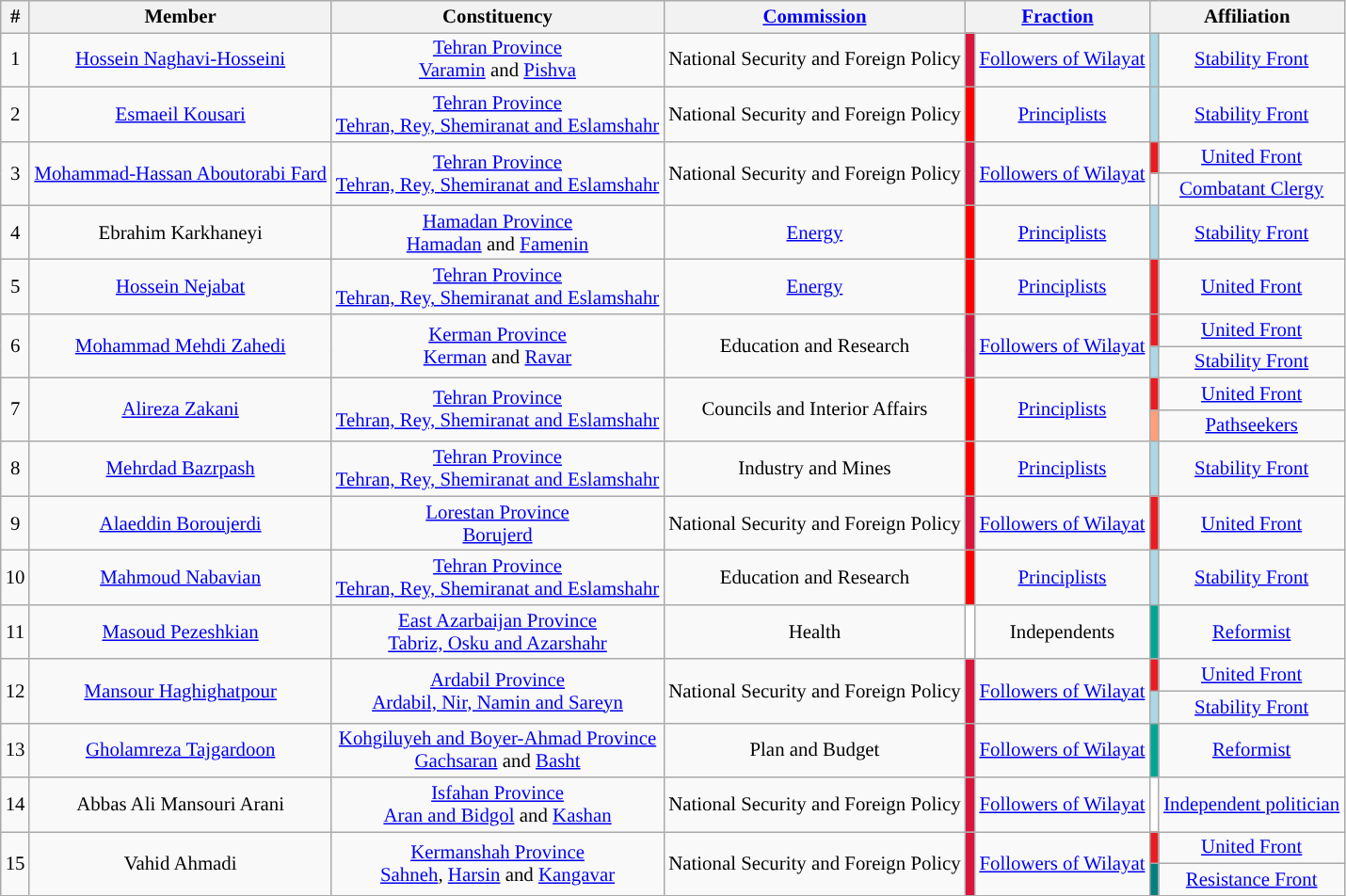<table class="wikitable" style="text-align:center; font-size: 87%; ">
<tr>
<th>#</th>
<th>Member</th>
<th>Constituency</th>
<th><a href='#'>Commission</a></th>
<th colspan="2"><a href='#'>Fraction</a></th>
<th colspan="2">Affiliation</th>
</tr>
<tr>
<td>1</td>
<td><a href='#'>Hossein Naghavi-Hosseini</a></td>
<td><a href='#'>Tehran Province</a><br><a href='#'>Varamin</a> and <a href='#'>Pishva</a></td>
<td>National Security and Foreign Policy</td>
<td style="background:#DC143C;"></td>
<td><a href='#'>Followers of Wilayat</a></td>
<td style="background:lightblue;"></td>
<td><a href='#'>Stability Front</a></td>
</tr>
<tr>
<td>2</td>
<td><a href='#'>Esmaeil Kousari</a></td>
<td><a href='#'>Tehran Province</a><br><a href='#'>Tehran, Rey, Shemiranat and Eslamshahr</a></td>
<td>National Security and Foreign Policy</td>
<td style="background:red;"></td>
<td><a href='#'>Principlists</a></td>
<td style="background:lightblue;"></td>
<td><a href='#'>Stability Front</a></td>
</tr>
<tr>
<td rowspan="2">3</td>
<td rowspan="2"><a href='#'>Mohammad-Hassan Aboutorabi Fard</a></td>
<td rowspan="2"><a href='#'>Tehran Province</a><br><a href='#'>Tehran, Rey, Shemiranat and Eslamshahr</a></td>
<td rowspan="2">National Security and Foreign Policy</td>
<td rowspan="2" style="background:#DC143C;"></td>
<td rowspan="2"><a href='#'>Followers of Wilayat</a></td>
<td style="background-color:#e91c23"></td>
<td><a href='#'>United Front</a></td>
</tr>
<tr>
<td style="background:"></td>
<td><a href='#'>Combatant Clergy</a></td>
</tr>
<tr>
<td>4</td>
<td>Ebrahim Karkhaneyi</td>
<td><a href='#'>Hamadan Province</a><br><a href='#'>Hamadan</a> and <a href='#'>Famenin</a></td>
<td><a href='#'>Energy</a></td>
<td style="background-color:red"></td>
<td><a href='#'>Principlists</a></td>
<td style="background-color:lightblue"></td>
<td><a href='#'>Stability Front</a></td>
</tr>
<tr>
<td>5</td>
<td><a href='#'>Hossein Nejabat</a></td>
<td><a href='#'>Tehran Province</a><br><a href='#'>Tehran, Rey, Shemiranat and Eslamshahr</a></td>
<td><a href='#'>Energy</a></td>
<td style="background-color:red"></td>
<td><a href='#'>Principlists</a></td>
<td style="background-color:#e91c23"></td>
<td><a href='#'>United Front</a></td>
</tr>
<tr>
<td rowspan="2">6</td>
<td rowspan="2"><a href='#'>Mohammad Mehdi Zahedi</a></td>
<td rowspan="2"><a href='#'>Kerman Province</a><br><a href='#'>Kerman</a> and <a href='#'>Ravar</a></td>
<td rowspan="2">Education and Research</td>
<td rowspan="2" style="background-color:#DC143C"></td>
<td rowspan="2"><a href='#'>Followers of Wilayat</a></td>
<td style="background-color:#e91c23"></td>
<td><a href='#'>United Front</a></td>
</tr>
<tr>
<td style="background-color:lightblue"></td>
<td><a href='#'>Stability Front</a></td>
</tr>
<tr>
<td rowspan="2">7</td>
<td rowspan="2"><a href='#'>Alireza Zakani</a></td>
<td rowspan="2"><a href='#'>Tehran Province</a><br><a href='#'>Tehran, Rey, Shemiranat and Eslamshahr</a></td>
<td rowspan="2">Councils and Interior Affairs</td>
<td rowspan="2" style="background-color:red"></td>
<td rowspan="2"><a href='#'>Principlists</a></td>
<td style="background-color:#e91c23"></td>
<td><a href='#'>United Front</a></td>
</tr>
<tr>
<td style="background-color:#FFA07A"></td>
<td><a href='#'>Pathseekers</a></td>
</tr>
<tr>
<td>8</td>
<td><a href='#'>Mehrdad Bazrpash</a></td>
<td><a href='#'>Tehran Province</a><br><a href='#'>Tehran, Rey, Shemiranat and Eslamshahr</a></td>
<td>Industry and Mines</td>
<td style="background-color:red"></td>
<td><a href='#'>Principlists</a></td>
<td style="background-color:lightblue"></td>
<td><a href='#'>Stability Front</a></td>
</tr>
<tr>
<td>9</td>
<td><a href='#'>Alaeddin Boroujerdi</a></td>
<td><a href='#'>Lorestan Province</a><br><a href='#'>Borujerd</a></td>
<td>National Security and Foreign Policy</td>
<td style="background:#DC143C;"></td>
<td><a href='#'>Followers of Wilayat</a></td>
<td style="background:#e91c23;"></td>
<td><a href='#'>United Front</a></td>
</tr>
<tr>
<td>10</td>
<td><a href='#'>Mahmoud Nabavian</a></td>
<td><a href='#'>Tehran Province</a><br><a href='#'>Tehran, Rey, Shemiranat and Eslamshahr</a></td>
<td>Education and Research</td>
<td style="background-color:red"></td>
<td><a href='#'>Principlists</a></td>
<td style="background-color:lightblue"></td>
<td><a href='#'>Stability Front</a></td>
</tr>
<tr>
<td>11</td>
<td><a href='#'>Masoud Pezeshkian</a></td>
<td><a href='#'>East Azarbaijan Province</a><br><a href='#'>Tabriz, Osku and Azarshahr</a></td>
<td>Health</td>
<td style="background-color:white"></td>
<td>Independents</td>
<td style="background-color:#00A693"></td>
<td><a href='#'>Reformist</a></td>
</tr>
<tr>
<td rowspan="2">12</td>
<td rowspan="2"><a href='#'>Mansour Haghighatpour</a></td>
<td rowspan="2"><a href='#'>Ardabil Province</a><br><a href='#'>Ardabil, Nir, Namin and Sareyn</a></td>
<td rowspan="2">National Security and Foreign Policy</td>
<td rowspan="2" style="background-color:#DC143C"></td>
<td rowspan="2"><a href='#'>Followers of Wilayat</a></td>
<td style="background-color:#e91c23"></td>
<td><a href='#'>United Front</a></td>
</tr>
<tr>
<td style="background-color:lightblue"></td>
<td><a href='#'>Stability Front</a></td>
</tr>
<tr>
<td>13</td>
<td><a href='#'>Gholamreza Tajgardoon</a></td>
<td><a href='#'>Kohgiluyeh and Boyer-Ahmad Province</a><br><a href='#'>Gachsaran</a> and <a href='#'>Basht</a></td>
<td>Plan and Budget</td>
<td style="background-color:#DC143C"></td>
<td><a href='#'>Followers of Wilayat</a></td>
<td style="background-color:#00A693"></td>
<td><a href='#'>Reformist</a></td>
</tr>
<tr>
<td>14</td>
<td>Abbas Ali Mansouri Arani</td>
<td><a href='#'>Isfahan Province</a><br><a href='#'>Aran and Bidgol</a> and <a href='#'>Kashan</a></td>
<td>National Security and Foreign Policy</td>
<td style="background-color:#DC143C"></td>
<td><a href='#'>Followers of Wilayat</a></td>
<td style="background-color:white"></td>
<td><a href='#'>Independent politician</a></td>
</tr>
<tr>
<td rowspan="2">15</td>
<td rowspan="2">Vahid Ahmadi</td>
<td rowspan="2"><a href='#'>Kermanshah Province</a><br><a href='#'>Sahneh</a>, <a href='#'>Harsin</a> and <a href='#'>Kangavar</a></td>
<td rowspan="2">National Security and Foreign Policy</td>
<td rowspan="2" style="background-color:#DC143C"></td>
<td rowspan="2"><a href='#'>Followers of Wilayat</a></td>
<td style="background-color:#e91c23"></td>
<td><a href='#'>United Front</a></td>
</tr>
<tr>
<td style="background-color:#008080"></td>
<td><a href='#'>Resistance Front</a></td>
</tr>
</table>
